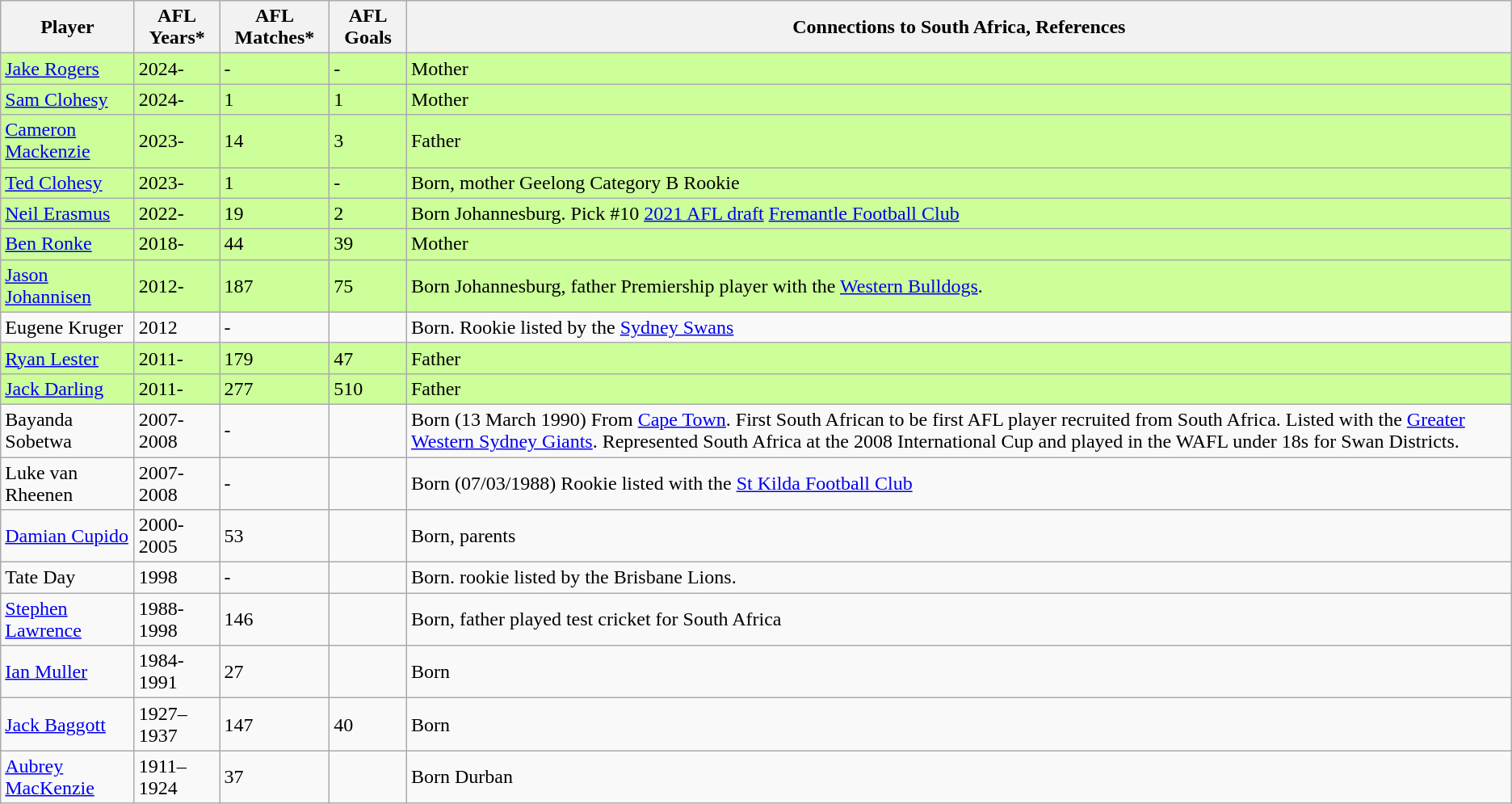<table class="wikitable sortable">
<tr>
<th>Player</th>
<th>AFL Years*</th>
<th>AFL Matches*</th>
<th>AFL Goals</th>
<th>Connections to South Africa, References</th>
</tr>
<tr bgcolor="#CCFF99">
<td><a href='#'>Jake Rogers</a></td>
<td>2024-</td>
<td>-</td>
<td>-</td>
<td>Mother</td>
</tr>
<tr bgcolor="#CCFF99">
<td><a href='#'>Sam Clohesy</a></td>
<td>2024-</td>
<td>1</td>
<td>1</td>
<td>Mother</td>
</tr>
<tr bgcolor="#CCFF99">
<td><a href='#'>Cameron Mackenzie</a></td>
<td>2023-</td>
<td>14</td>
<td>3</td>
<td>Father</td>
</tr>
<tr bgcolor=#CCFF99>
<td><a href='#'>Ted Clohesy</a></td>
<td>2023-</td>
<td>1</td>
<td>-</td>
<td>Born, mother Geelong Category B Rookie</td>
</tr>
<tr bgcolor=#CCFF99>
<td><a href='#'>Neil Erasmus</a></td>
<td>2022-</td>
<td>19</td>
<td>2</td>
<td>Born Johannesburg. Pick #10 <a href='#'>2021 AFL draft</a> <a href='#'>Fremantle Football Club</a></td>
</tr>
<tr bgcolor=#CCFF99>
<td><a href='#'>Ben Ronke</a></td>
<td>2018-</td>
<td>44</td>
<td>39</td>
<td>Mother</td>
</tr>
<tr bgcolor=#CCFF99>
<td><a href='#'>Jason Johannisen</a></td>
<td>2012-</td>
<td>187</td>
<td>75</td>
<td>Born Johannesburg, father Premiership player with the <a href='#'>Western Bulldogs</a>.</td>
</tr>
<tr>
<td>Eugene Kruger</td>
<td>2012</td>
<td>-</td>
<td></td>
<td>Born. Rookie listed by the <a href='#'>Sydney Swans</a></td>
</tr>
<tr bgcolor="#CCFF99">
<td><a href='#'>Ryan Lester</a></td>
<td>2011-</td>
<td>179</td>
<td>47</td>
<td>Father</td>
</tr>
<tr bgcolor=#CCFF99>
<td><a href='#'>Jack Darling</a></td>
<td>2011-</td>
<td>277</td>
<td>510</td>
<td>Father</td>
</tr>
<tr>
<td>Bayanda Sobetwa</td>
<td>2007-2008</td>
<td>-</td>
<td></td>
<td>Born (13 March 1990) From <a href='#'>Cape Town</a>. First South African to be first AFL player recruited from South Africa. Listed with the <a href='#'>Greater Western Sydney Giants</a>. Represented South Africa at the 2008 International Cup and played in the WAFL under 18s for Swan Districts.</td>
</tr>
<tr>
<td>Luke van Rheenen</td>
<td>2007-2008</td>
<td>-</td>
<td></td>
<td>Born (07/03/1988) Rookie listed with the <a href='#'>St Kilda Football Club</a></td>
</tr>
<tr>
<td><a href='#'>Damian Cupido</a></td>
<td>2000-2005</td>
<td>53</td>
<td></td>
<td>Born, parents</td>
</tr>
<tr>
<td>Tate Day</td>
<td>1998</td>
<td>-</td>
<td></td>
<td>Born. rookie listed by the Brisbane Lions.</td>
</tr>
<tr>
<td><a href='#'>Stephen Lawrence</a></td>
<td>1988-1998</td>
<td>146</td>
<td></td>
<td>Born, father played test cricket for South Africa</td>
</tr>
<tr>
<td><a href='#'>Ian Muller</a></td>
<td>1984-1991</td>
<td>27</td>
<td></td>
<td>Born</td>
</tr>
<tr>
<td><a href='#'>Jack Baggott</a></td>
<td>1927–1937</td>
<td>147</td>
<td>40</td>
<td>Born</td>
</tr>
<tr>
<td><a href='#'>Aubrey MacKenzie</a></td>
<td>1911–1924</td>
<td>37</td>
<td></td>
<td>Born Durban</td>
</tr>
</table>
